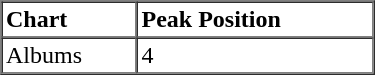<table border=1 cellspacing=0 cellpadding=2 width="250px">
<tr>
<th align="left">Chart</th>
<th align="left">Peak Position</th>
</tr>
<tr>
<td align="left">Albums</td>
<td align="left">4</td>
</tr>
<tr>
</tr>
</table>
